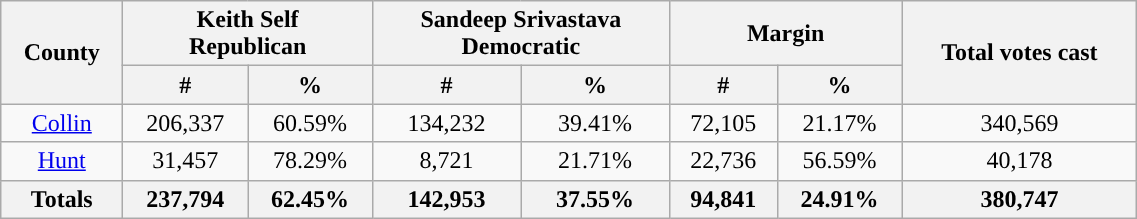<table width="60%"  class="wikitable sortable" style="text-align:center">
<tr>
<th rowspan="2">County</th>
<th style="text-align:center;" colspan="2">Keith Self<br>Republican</th>
<th style="text-align:center;" colspan="2">Sandeep Srivastava<br>Democratic</th>
<th style="text-align:center;" colspan="2">Margin</th>
<th rowspan="2" style="text-align:center;">Total votes cast</th>
</tr>
<tr>
<th style="text-align:center;" data-sort-type="number">#</th>
<th style="text-align:center;" data-sort-type="number">%</th>
<th style="text-align:center;" data-sort-type="number">#</th>
<th style="text-align:center;" data-sort-type="number">%</th>
<th style="text-align:center;" data-sort-type="number">#</th>
<th style="text-align:center;" data-sort-type="number">%</th>
</tr>
<tr style="text-align:center;">
<td style="background-color:"><a href='#'>Collin</a></td>
<td style="background-color:">206,337</td>
<td style="background-color:">60.59%</td>
<td style="color:black;background-color:">134,232</td>
<td style="color:black;background-color:">39.41%</td>
<td style="background-color:">72,105</td>
<td style="background-color:">21.17%</td>
<td style="background-color:">340,569</td>
</tr>
<tr style="text-align:center;">
<td style="background-color:"><a href='#'>Hunt</a></td>
<td style="background-color:">31,457</td>
<td style="background-color:">78.29%</td>
<td style="color:black;background-color:">8,721</td>
<td style="color:black;background-color:">21.71%</td>
<td style="background-color:">22,736</td>
<td style="background-color:">56.59%</td>
<td style="background-color:">40,178</td>
</tr>
<tr style="text-align:center;">
<th>Totals</th>
<th>237,794</th>
<th>62.45%</th>
<th>142,953</th>
<th>37.55%</th>
<th>94,841</th>
<th>24.91%</th>
<th>380,747</th>
</tr>
</table>
